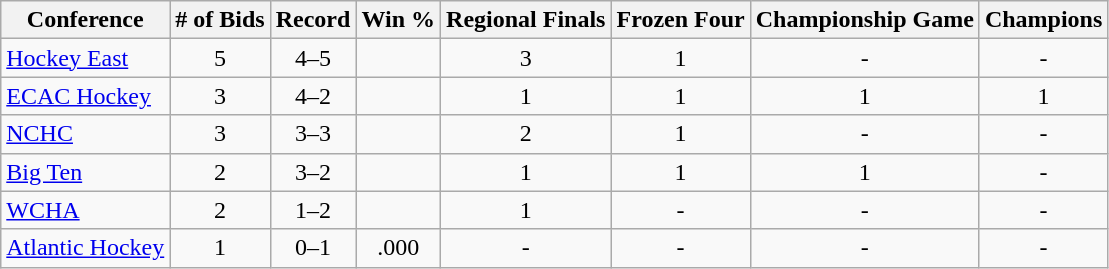<table class="wikitable sortable">
<tr>
<th>Conference</th>
<th># of Bids</th>
<th>Record</th>
<th>Win %</th>
<th>Regional Finals</th>
<th>Frozen Four</th>
<th>Championship Game</th>
<th>Champions</th>
</tr>
<tr align="center">
<td align="left"><a href='#'>Hockey East</a></td>
<td>5</td>
<td>4–5</td>
<td></td>
<td>3</td>
<td>1</td>
<td>-</td>
<td>-</td>
</tr>
<tr align="center">
<td align="left"><a href='#'>ECAC Hockey</a></td>
<td>3</td>
<td>4–2</td>
<td></td>
<td>1</td>
<td>1</td>
<td>1</td>
<td>1</td>
</tr>
<tr align="center">
<td align="left"><a href='#'>NCHC</a></td>
<td>3</td>
<td>3–3</td>
<td></td>
<td>2</td>
<td>1</td>
<td>-</td>
<td>-</td>
</tr>
<tr align="center">
<td align="left"><a href='#'>Big Ten</a></td>
<td>2</td>
<td>3–2</td>
<td></td>
<td>1</td>
<td>1</td>
<td>1</td>
<td>-</td>
</tr>
<tr align="center">
<td align="left"><a href='#'>WCHA</a></td>
<td>2</td>
<td>1–2</td>
<td></td>
<td>1</td>
<td>-</td>
<td>-</td>
<td>-</td>
</tr>
<tr align="center">
<td align="left"><a href='#'>Atlantic Hockey</a></td>
<td>1</td>
<td>0–1</td>
<td>.000</td>
<td>-</td>
<td>-</td>
<td>-</td>
<td>-</td>
</tr>
</table>
